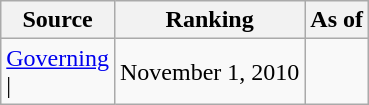<table class="wikitable" style="text-align:center">
<tr>
<th>Source</th>
<th>Ranking</th>
<th>As of</th>
</tr>
<tr>
<td align=left><a href='#'>Governing</a><br>| </td>
<td>November 1, 2010</td>
</tr>
</table>
